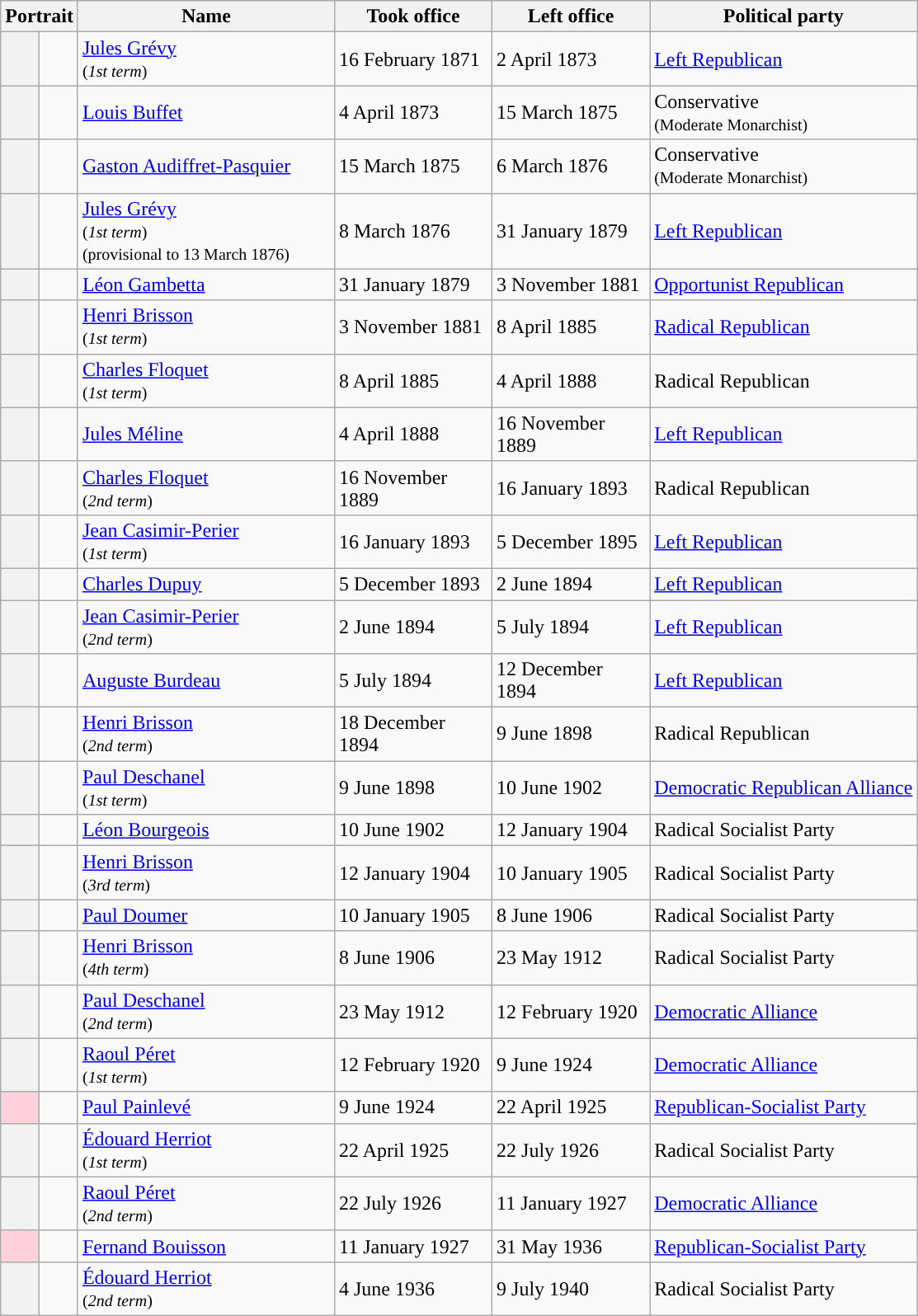<table class="wikitable">
<tr>
<th colspan=2>Portrait</th>
<th width=200>Name</th>
<th width=120>Took office</th>
<th width=120>Left office</th>
<th>Political party</th>
</tr>
<tr>
<th style="background:"></th>
<td></td>
<td><a href='#'>Jules Grévy</a><br><small>(<em>1st term</em>)</small></td>
<td>16 February 1871</td>
<td>2 April 1873</td>
<td><a href='#'>Left Republican</a></td>
</tr>
<tr>
<th style="background:"></th>
<td></td>
<td><a href='#'>Louis Buffet</a></td>
<td>4 April 1873</td>
<td>15 March 1875</td>
<td>Conservative<br><small>(Moderate Monarchist)</small></td>
</tr>
<tr>
<th style="background:"></th>
<td></td>
<td><a href='#'>Gaston Audiffret-Pasquier</a></td>
<td>15 March 1875</td>
<td>6 March 1876</td>
<td>Conservative<br><small>(Moderate Monarchist)</small></td>
</tr>
<tr>
<th style="background:"></th>
<td></td>
<td><a href='#'>Jules Grévy</a><br><small>(<em>1st term</em>)<br>(provisional to 13 March 1876)</small></td>
<td>8 March 1876</td>
<td>31 January 1879</td>
<td><a href='#'>Left Republican</a></td>
</tr>
<tr>
<th style="background:"></th>
<td></td>
<td><a href='#'>Léon Gambetta</a></td>
<td>31 January 1879</td>
<td>3 November 1881</td>
<td><a href='#'>Opportunist Republican</a></td>
</tr>
<tr>
<th style="background:"></th>
<td></td>
<td><a href='#'>Henri Brisson</a><br><small>(<em>1st term</em>)</small></td>
<td>3 November 1881</td>
<td>8 April 1885</td>
<td><a href='#'>Radical Republican</a></td>
</tr>
<tr>
<th style="background:"></th>
<td></td>
<td><a href='#'>Charles Floquet</a><br><small>(<em>1st term</em>)</small></td>
<td>8 April 1885</td>
<td>4 April 1888</td>
<td>Radical Republican</td>
</tr>
<tr>
<th style="background:"></th>
<td></td>
<td><a href='#'>Jules Méline</a></td>
<td>4 April 1888</td>
<td>16 November 1889</td>
<td><a href='#'>Left Republican</a></td>
</tr>
<tr>
<th style="background:"></th>
<td></td>
<td><a href='#'>Charles Floquet</a><br><small>(<em>2nd term</em>)</small></td>
<td>16 November 1889</td>
<td>16 January 1893</td>
<td>Radical Republican</td>
</tr>
<tr>
<th style="background:"></th>
<td></td>
<td><a href='#'>Jean Casimir-Perier</a><br><small>(<em>1st term</em>)</small></td>
<td>16 January 1893</td>
<td>5 December 1895</td>
<td><a href='#'>Left Republican</a></td>
</tr>
<tr>
<th style="background:"></th>
<td></td>
<td><a href='#'>Charles Dupuy</a></td>
<td>5 December 1893</td>
<td>2 June 1894</td>
<td><a href='#'>Left Republican</a></td>
</tr>
<tr>
<th style="background:"></th>
<td></td>
<td><a href='#'>Jean Casimir-Perier</a><br><small>(<em>2nd term</em>)</small></td>
<td>2 June 1894</td>
<td>5 July 1894</td>
<td><a href='#'>Left Republican</a></td>
</tr>
<tr>
<th style="background:"></th>
<td></td>
<td><a href='#'>Auguste Burdeau</a></td>
<td>5 July 1894</td>
<td>12 December 1894</td>
<td><a href='#'>Left Republican</a></td>
</tr>
<tr>
<th style="background:"></th>
<td></td>
<td><a href='#'>Henri Brisson</a><br><small>(<em>2nd term</em>)</small></td>
<td>18 December 1894</td>
<td>9 June 1898</td>
<td>Radical Republican</td>
</tr>
<tr>
<th style="background:"></th>
<td></td>
<td><a href='#'>Paul Deschanel</a><br><small>(<em>1st term</em>)</small></td>
<td>9 June 1898</td>
<td>10 June 1902</td>
<td><a href='#'>Democratic Republican Alliance</a></td>
</tr>
<tr>
<th style="background:"></th>
<td></td>
<td><a href='#'>Léon Bourgeois</a></td>
<td>10 June 1902</td>
<td>12 January 1904</td>
<td>Radical Socialist Party</td>
</tr>
<tr>
<th style="background:"></th>
<td></td>
<td><a href='#'>Henri Brisson</a><br><small>(<em>3rd term</em>)</small></td>
<td>12 January 1904</td>
<td>10 January 1905</td>
<td>Radical Socialist Party</td>
</tr>
<tr>
<th style="background:"></th>
<td></td>
<td><a href='#'>Paul Doumer</a></td>
<td>10 January 1905</td>
<td>8 June 1906</td>
<td>Radical Socialist Party</td>
</tr>
<tr>
<th style="background:"></th>
<td></td>
<td><a href='#'>Henri Brisson</a><br><small>(<em>4th term</em>)</small></td>
<td>8 June 1906</td>
<td>23 May 1912</td>
<td>Radical Socialist Party</td>
</tr>
<tr>
<th style="background:"></th>
<td></td>
<td><a href='#'>Paul Deschanel</a><br><small>(<em>2nd term</em>)</small></td>
<td>23 May 1912</td>
<td>12 February 1920</td>
<td><a href='#'>Democratic Alliance</a></td>
</tr>
<tr>
<th style="background:"></th>
<td></td>
<td><a href='#'>Raoul Péret</a><br><small>(<em>1st term</em>)</small></td>
<td>12 February 1920</td>
<td>9 June 1924</td>
<td><a href='#'>Democratic Alliance</a></td>
</tr>
<tr>
<th style="background:#FFD1DC"></th>
<td></td>
<td><a href='#'>Paul Painlevé</a></td>
<td>9 June 1924</td>
<td>22 April 1925</td>
<td><a href='#'>Republican-Socialist Party</a></td>
</tr>
<tr>
<th style="background:"></th>
<td></td>
<td><a href='#'>Édouard Herriot</a><br><small>(<em>1st term</em>)</small></td>
<td>22 April 1925</td>
<td>22 July 1926</td>
<td>Radical Socialist Party</td>
</tr>
<tr>
<th style="background:"></th>
<td></td>
<td><a href='#'>Raoul Péret</a><br><small>(<em>2nd term</em>)</small></td>
<td>22 July 1926</td>
<td>11 January 1927</td>
<td><a href='#'>Democratic Alliance</a></td>
</tr>
<tr>
<th style="background:#FFD1DC"></th>
<td></td>
<td><a href='#'>Fernand Bouisson</a></td>
<td>11 January 1927</td>
<td>31 May 1936</td>
<td><a href='#'>Republican-Socialist Party</a></td>
</tr>
<tr>
<th style="background:"></th>
<td></td>
<td><a href='#'>Édouard Herriot</a><br><small>(<em>2nd term</em>)</small></td>
<td>4 June 1936</td>
<td>9 July 1940</td>
<td>Radical Socialist Party</td>
</tr>
</table>
